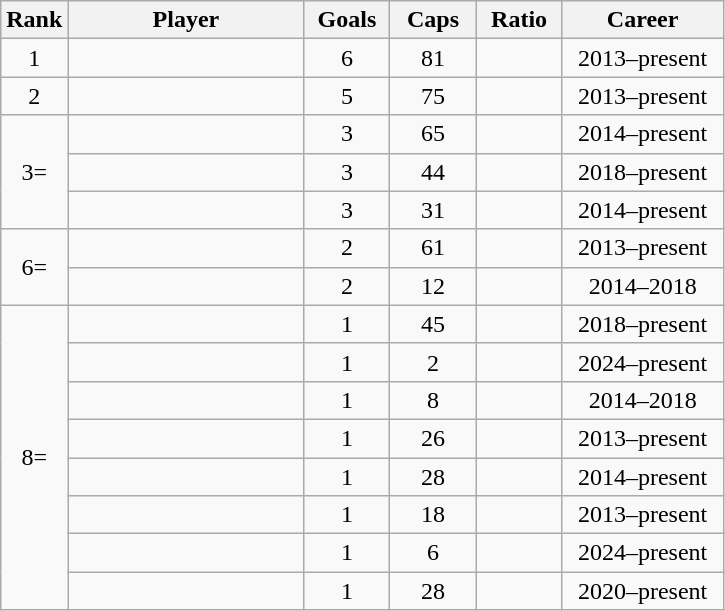<table class="wikitable sortable" style="text-align:center;">
<tr>
<th width=30px>Rank</th>
<th width=150px>Player</th>
<th width=50px>Goals</th>
<th width=50px>Caps</th>
<th width=50px>Ratio</th>
<th width=100px>Career</th>
</tr>
<tr>
<td>1</td>
<td align=left><strong></strong></td>
<td>6</td>
<td>81</td>
<td></td>
<td>2013–present</td>
</tr>
<tr>
<td>2</td>
<td align=left><strong></strong></td>
<td>5</td>
<td>75</td>
<td></td>
<td>2013–present</td>
</tr>
<tr>
<td rowspan=3>3=</td>
<td align=left><strong></strong></td>
<td>3</td>
<td>65</td>
<td></td>
<td>2014–present</td>
</tr>
<tr>
<td align=left><strong></strong></td>
<td>3</td>
<td>44</td>
<td></td>
<td>2018–present</td>
</tr>
<tr>
<td align=left><strong></strong></td>
<td>3</td>
<td>31</td>
<td></td>
<td>2014–present</td>
</tr>
<tr>
<td rowspan=2>6=</td>
<td align=left><strong></strong></td>
<td>2</td>
<td>61</td>
<td></td>
<td>2013–present</td>
</tr>
<tr>
<td align=left></td>
<td>2</td>
<td>12</td>
<td></td>
<td>2014–2018</td>
</tr>
<tr>
<td rowspan=8>8=</td>
<td align=left><strong></strong></td>
<td>1</td>
<td>45</td>
<td></td>
<td>2018–present</td>
</tr>
<tr>
<td align=left><strong></strong></td>
<td>1</td>
<td>2</td>
<td></td>
<td>2024–present</td>
</tr>
<tr>
<td align=left></td>
<td>1</td>
<td>8</td>
<td></td>
<td>2014–2018</td>
</tr>
<tr>
<td align=left><strong></strong></td>
<td>1</td>
<td>26</td>
<td></td>
<td>2013–present</td>
</tr>
<tr>
<td align=left><strong></strong></td>
<td>1</td>
<td>28</td>
<td></td>
<td>2014–present</td>
</tr>
<tr>
<td align=left><strong></strong></td>
<td>1</td>
<td>18</td>
<td></td>
<td>2013–present</td>
</tr>
<tr>
<td align=left><strong></strong></td>
<td>1</td>
<td>6</td>
<td></td>
<td>2024–present</td>
</tr>
<tr>
<td align=left><strong></strong></td>
<td>1</td>
<td>28</td>
<td></td>
<td>2020–present</td>
</tr>
</table>
